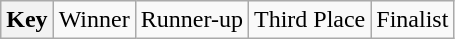<table class="wikitable">
<tr>
<th>Key</th>
<td> Winner</td>
<td> Runner-up</td>
<td> Third Place</td>
<td> Finalist</td>
</tr>
</table>
